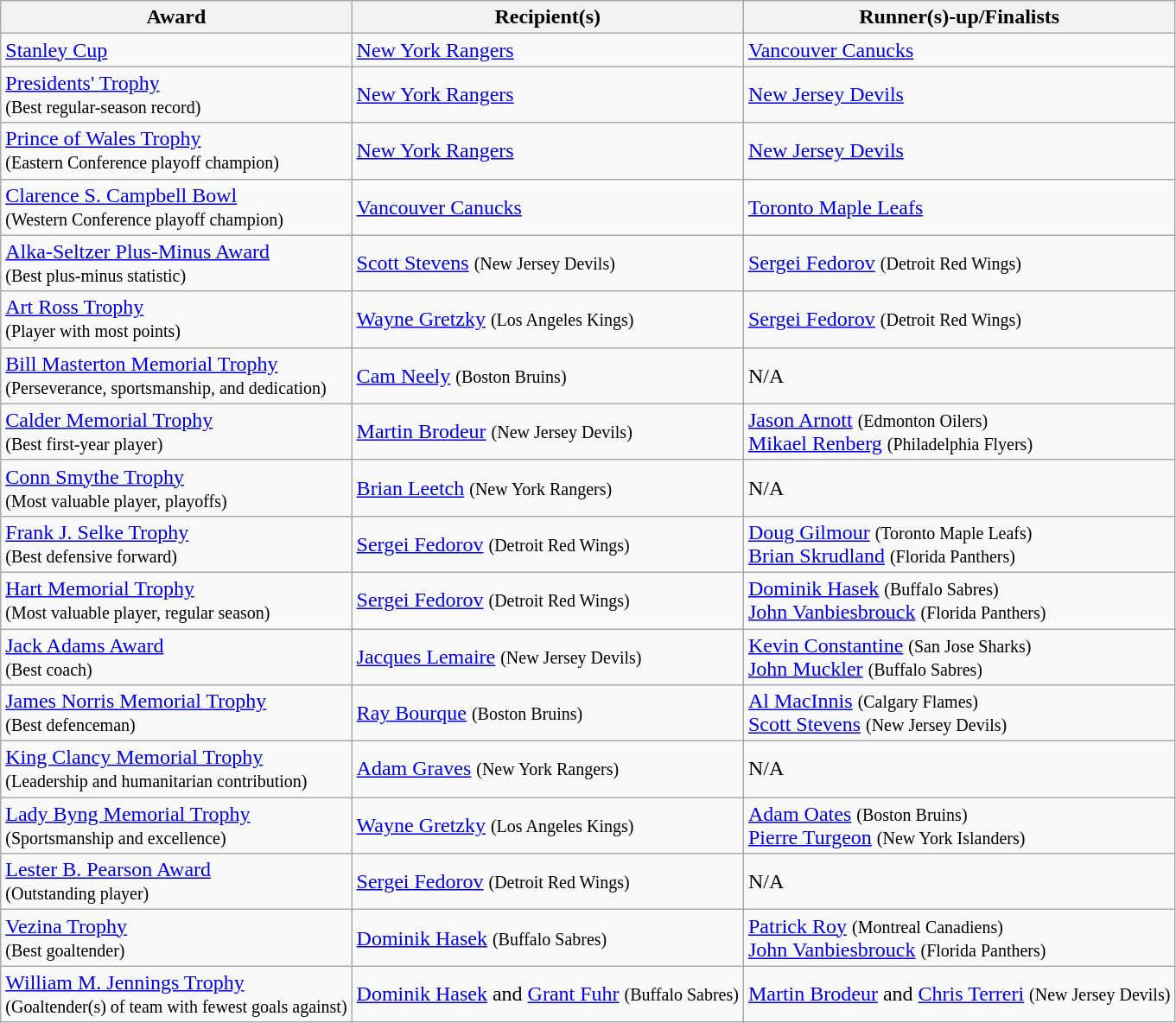<table class="wikitable">
<tr>
<th>Award</th>
<th>Recipient(s)</th>
<th>Runner(s)-up/Finalists</th>
</tr>
<tr>
<td><a href='#'>Stanley Cup</a></td>
<td><a href='#'>New York Rangers</a></td>
<td><a href='#'>Vancouver Canucks</a></td>
</tr>
<tr>
<td><a href='#'>Presidents' Trophy</a><br><small>(Best regular-season record)</small></td>
<td><a href='#'>New York Rangers</a></td>
<td><a href='#'>New Jersey Devils</a></td>
</tr>
<tr>
<td><a href='#'>Prince of Wales Trophy</a><br><small>(Eastern Conference playoff champion)</small></td>
<td><a href='#'>New York Rangers</a></td>
<td><a href='#'>New Jersey Devils</a></td>
</tr>
<tr>
<td><a href='#'>Clarence S. Campbell Bowl</a><br><small>(Western Conference playoff champion)</small></td>
<td><a href='#'>Vancouver Canucks</a></td>
<td><a href='#'>Toronto Maple Leafs</a></td>
</tr>
<tr>
<td><a href='#'>Alka-Seltzer Plus-Minus Award</a><br><small>(Best plus-minus statistic)</small></td>
<td><a href='#'>Scott Stevens</a> <small>(New Jersey Devils)</small></td>
<td><a href='#'>Sergei Fedorov</a> <small>(Detroit Red Wings)</small></td>
</tr>
<tr>
<td><a href='#'>Art Ross Trophy</a><br><small>(Player with most points)</small></td>
<td><a href='#'>Wayne Gretzky</a> <small>(Los Angeles Kings)</small></td>
<td><a href='#'>Sergei Fedorov</a> <small>(Detroit Red Wings)</small></td>
</tr>
<tr>
<td><a href='#'>Bill Masterton Memorial Trophy</a><br><small>(Perseverance, sportsmanship, and dedication)</small></td>
<td><a href='#'>Cam Neely</a> <small>(Boston Bruins)</small></td>
<td>N/A</td>
</tr>
<tr>
<td><a href='#'>Calder Memorial Trophy</a><br><small>(Best first-year player)</small></td>
<td><a href='#'>Martin Brodeur</a> <small>(New Jersey Devils)</small></td>
<td><a href='#'>Jason Arnott</a> <small>(Edmonton Oilers)</small><br><a href='#'>Mikael Renberg</a> <small>(Philadelphia Flyers)</small></td>
</tr>
<tr>
<td><a href='#'>Conn Smythe Trophy</a><br><small>(Most valuable player, playoffs)</small></td>
<td><a href='#'>Brian Leetch</a> <small>(New York Rangers)</small></td>
<td>N/A</td>
</tr>
<tr>
<td><a href='#'>Frank J. Selke Trophy</a><br><small>(Best defensive forward)</small></td>
<td><a href='#'>Sergei Fedorov</a> <small>(Detroit Red Wings)</small></td>
<td><a href='#'>Doug Gilmour</a> <small>(Toronto Maple Leafs)</small><br><a href='#'>Brian Skrudland</a> <small>(Florida Panthers)</small></td>
</tr>
<tr>
<td><a href='#'>Hart Memorial Trophy</a><br><small>(Most valuable player, regular season)</small></td>
<td><a href='#'>Sergei Fedorov</a> <small>(Detroit Red Wings)</small></td>
<td><a href='#'>Dominik Hasek</a> <small>(Buffalo Sabres)</small><br><a href='#'>John Vanbiesbrouck</a> <small>(Florida Panthers)</small></td>
</tr>
<tr>
<td><a href='#'>Jack Adams Award</a><br><small>(Best coach)</small></td>
<td><a href='#'>Jacques Lemaire</a> <small>(New Jersey Devils)</small></td>
<td><a href='#'>Kevin Constantine</a> <small>(San Jose Sharks)</small><br><a href='#'>John Muckler</a> <small>(Buffalo Sabres)</small></td>
</tr>
<tr>
<td><a href='#'>James Norris Memorial Trophy</a><br><small>(Best defenceman)</small></td>
<td><a href='#'>Ray Bourque</a> <small>(Boston Bruins)</small></td>
<td><a href='#'>Al MacInnis</a> <small>(Calgary Flames)</small><br><a href='#'>Scott Stevens</a> <small>(New Jersey Devils)</small></td>
</tr>
<tr>
<td><a href='#'>King Clancy Memorial Trophy</a><br><small>(Leadership and humanitarian contribution)</small></td>
<td><a href='#'>Adam Graves</a> <small>(New York Rangers)</small></td>
<td>N/A</td>
</tr>
<tr>
<td><a href='#'>Lady Byng Memorial Trophy</a><br><small>(Sportsmanship and excellence)</small></td>
<td><a href='#'>Wayne Gretzky</a> <small>(Los Angeles Kings)</small></td>
<td><a href='#'>Adam Oates</a> <small>(Boston Bruins)</small><br><a href='#'>Pierre Turgeon</a> <small>(New York Islanders)</small></td>
</tr>
<tr>
<td><a href='#'>Lester B. Pearson Award</a><br><small>(Outstanding player)</small></td>
<td><a href='#'>Sergei Fedorov</a> <small>(Detroit Red Wings)</small></td>
<td>N/A</td>
</tr>
<tr>
<td><a href='#'>Vezina Trophy</a><br><small>(Best goaltender)</small></td>
<td><a href='#'>Dominik Hasek</a> <small>(Buffalo Sabres)</small></td>
<td><a href='#'>Patrick Roy</a> <small>(Montreal Canadiens)</small><br><a href='#'>John Vanbiesbrouck</a> <small>(Florida Panthers)</small></td>
</tr>
<tr>
<td><a href='#'>William M. Jennings Trophy</a><br><small>(Goaltender(s) of team with fewest goals against)</small></td>
<td><a href='#'>Dominik Hasek</a> and <a href='#'>Grant Fuhr</a> <small>(Buffalo Sabres)</small></td>
<td><a href='#'>Martin Brodeur</a> and <a href='#'>Chris Terreri</a> <small>(New Jersey Devils)</small></td>
</tr>
</table>
